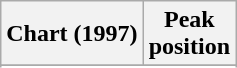<table class="wikitable sortable">
<tr>
<th>Chart (1997)</th>
<th>Peak<br>position</th>
</tr>
<tr>
</tr>
<tr>
</tr>
<tr>
</tr>
</table>
